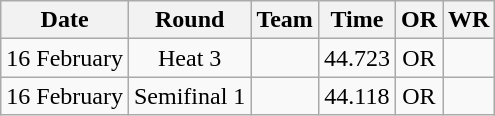<table class="wikitable" style="text-align:center">
<tr>
<th>Date</th>
<th>Round</th>
<th>Team</th>
<th>Time</th>
<th>OR</th>
<th>WR</th>
</tr>
<tr>
<td>16 February</td>
<td>Heat 3</td>
<td></td>
<td>44.723</td>
<td>OR</td>
<td></td>
</tr>
<tr>
<td>16 February</td>
<td>Semifinal 1</td>
<td></td>
<td>44.118</td>
<td>OR</td>
<td></td>
</tr>
</table>
